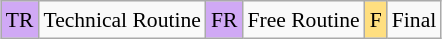<table class="wikitable" style="margin:0.5em auto; font-size:90%; line-height:1.25em; text-align:center;">
<tr>
<td style="background-color:#D0A9F5;">TR</td>
<td>Technical Routine</td>
<td style="background-color:#D0A9F5;">FR</td>
<td>Free Routine</td>
<td style="background-color:#FFDF80;">F</td>
<td>Final</td>
</tr>
</table>
